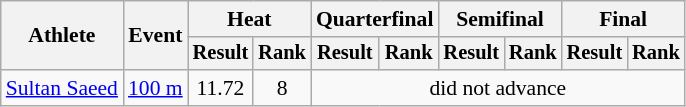<table class=wikitable style="font-size:90%">
<tr>
<th rowspan="2">Athlete</th>
<th rowspan="2">Event</th>
<th colspan="2">Heat</th>
<th colspan="2">Quarterfinal</th>
<th colspan="2">Semifinal</th>
<th colspan="2">Final</th>
</tr>
<tr style="font-size:95%">
<th>Result</th>
<th>Rank</th>
<th>Result</th>
<th>Rank</th>
<th>Result</th>
<th>Rank</th>
<th>Result</th>
<th>Rank</th>
</tr>
<tr align=center>
<td align=left><a href='#'>Sultan Saeed</a></td>
<td align=left><a href='#'>100 m</a></td>
<td>11.72</td>
<td>8</td>
<td colspan="6">did not advance</td>
</tr>
</table>
